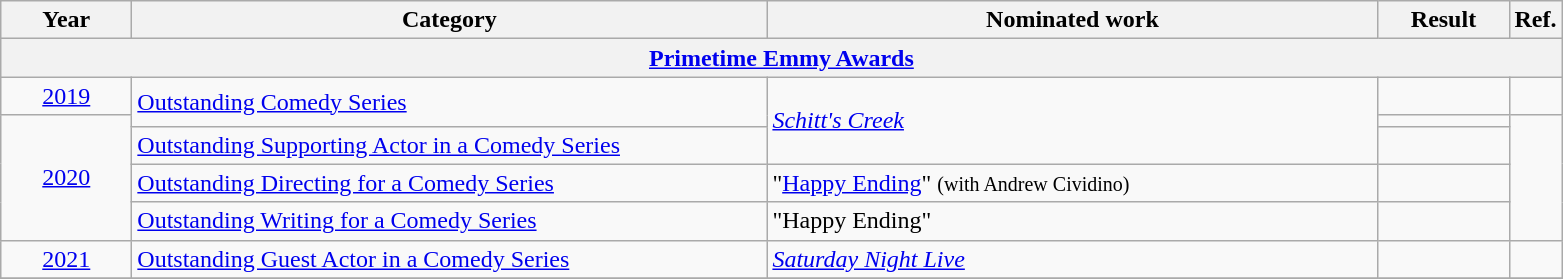<table class=wikitable>
<tr>
<th scope="col" style="width:5em;">Year</th>
<th scope="col" style="width:26em;">Category</th>
<th scope="col" style="width:25em;">Nominated work</th>
<th scope="col" style="width:5em;">Result</th>
<th>Ref.</th>
</tr>
<tr>
<th colspan=5><a href='#'>Primetime Emmy Awards</a></th>
</tr>
<tr>
<td style="text-align:center;"><a href='#'>2019</a></td>
<td rowspan=2><a href='#'>Outstanding Comedy Series</a></td>
<td rowspan=3><em><a href='#'>Schitt's Creek</a></em></td>
<td></td>
<td style="text-align:center;"></td>
</tr>
<tr>
<td style="text-align:center;", rowspan="4"><a href='#'>2020</a></td>
<td></td>
<td rowspan="4" style="text-align:center;"></td>
</tr>
<tr>
<td><a href='#'>Outstanding Supporting Actor in a Comedy Series</a></td>
<td></td>
</tr>
<tr>
<td><a href='#'>Outstanding Directing for a Comedy Series</a></td>
<td>"<a href='#'>Happy Ending</a>" <small>(with Andrew Cividino)</small></td>
<td></td>
</tr>
<tr>
<td><a href='#'>Outstanding Writing for a Comedy Series</a></td>
<td>"Happy Ending"</td>
<td></td>
</tr>
<tr>
<td style="text-align:center;"><a href='#'>2021</a></td>
<td><a href='#'>Outstanding Guest Actor in a Comedy Series</a></td>
<td><em><a href='#'>Saturday Night Live</a></em></td>
<td></td>
<td style="text-align:center;"></td>
</tr>
<tr>
</tr>
</table>
